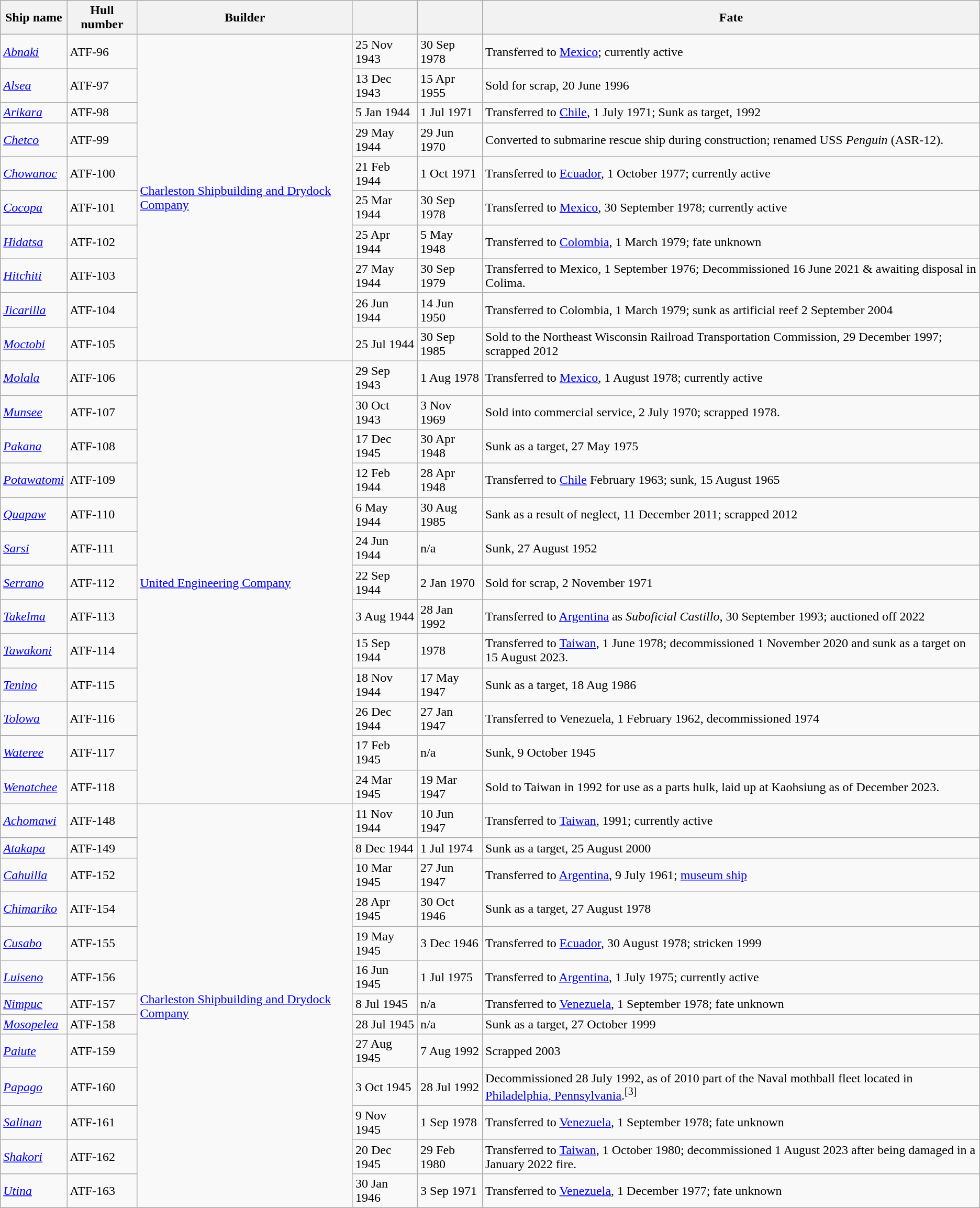<table class="wikitable sortable">
<tr>
<th>Ship name</th>
<th>Hull number</th>
<th>Builder</th>
<th></th>
<th></th>
<th>Fate</th>
</tr>
<tr>
<td><a href='#'><em>Abnaki</em></a></td>
<td>ATF-96</td>
<td rowspan=10><a href='#'>Charleston Shipbuilding and Drydock Company</a></td>
<td>25 Nov 1943</td>
<td>30 Sep 1978</td>
<td>Transferred to <a href='#'>Mexico</a>; currently active</td>
</tr>
<tr>
<td><a href='#'><em>Alsea</em></a></td>
<td>ATF-97</td>
<td>13 Dec 1943</td>
<td>15 Apr 1955</td>
<td>Sold for scrap, 20 June 1996</td>
</tr>
<tr>
<td><a href='#'><em>Arikara</em></a></td>
<td>ATF-98</td>
<td>5 Jan 1944</td>
<td>1 Jul 1971</td>
<td>Transferred to <a href='#'>Chile</a>, 1 July 1971; Sunk as target, 1992</td>
</tr>
<tr>
<td><a href='#'><em>Chetco</em></a></td>
<td>ATF-99</td>
<td>29 May 1944</td>
<td>29 Jun 1970</td>
<td>Converted to submarine rescue ship during construction; renamed USS <em>Penguin</em> (ASR-12).</td>
</tr>
<tr>
<td><a href='#'><em>Chowanoc</em></a></td>
<td>ATF-100</td>
<td>21 Feb 1944</td>
<td>1 Oct 1971</td>
<td>Transferred to <a href='#'>Ecuador</a>, 1 October 1977; currently active</td>
</tr>
<tr>
<td><a href='#'><em>Cocopa</em></a></td>
<td>ATF-101</td>
<td>25 Mar 1944</td>
<td>30 Sep 1978</td>
<td>Transferred to <a href='#'>Mexico</a>, 30 September 1978; currently active</td>
</tr>
<tr>
<td><a href='#'><em>Hidatsa</em></a></td>
<td>ATF-102</td>
<td>25 Apr 1944</td>
<td>5 May 1948</td>
<td>Transferred to <a href='#'>Colombia</a>, 1 March 1979; fate unknown</td>
</tr>
<tr>
<td><a href='#'><em>Hitchiti</em></a></td>
<td>ATF-103</td>
<td>27 May 1944</td>
<td>30 Sep 1979</td>
<td>Transferred to Mexico, 1 September 1976; Decommissioned 16 June 2021 & awaiting disposal in Colima.</td>
</tr>
<tr>
<td><a href='#'><em>Jicarilla</em></a></td>
<td>ATF-104</td>
<td>26 Jun 1944</td>
<td>14 Jun 1950</td>
<td>Transferred to Colombia, 1 March 1979; sunk as artificial reef 2 September 2004</td>
</tr>
<tr>
<td><a href='#'><em>Moctobi</em></a></td>
<td>ATF-105</td>
<td>25 Jul 1944</td>
<td>30 Sep 1985</td>
<td>Sold to the Northeast Wisconsin Railroad Transportation Commission, 29 December 1997; scrapped 2012</td>
</tr>
<tr>
<td><a href='#'><em>Molala</em></a></td>
<td>ATF-106</td>
<td rowspan=13><a href='#'>United Engineering Company</a></td>
<td>29 Sep 1943</td>
<td>1 Aug 1978</td>
<td>Transferred to <a href='#'>Mexico</a>, 1 August 1978; currently active</td>
</tr>
<tr>
<td><a href='#'><em>Munsee</em></a></td>
<td>ATF-107</td>
<td>30 Oct 1943</td>
<td>3 Nov 1969</td>
<td>Sold into commercial service, 2 July 1970; scrapped 1978.</td>
</tr>
<tr>
<td><a href='#'><em>Pakana</em></a></td>
<td>ATF-108</td>
<td>17 Dec 1945</td>
<td>30 Apr 1948</td>
<td>Sunk as a target, 27 May 1975</td>
</tr>
<tr>
<td><a href='#'><em>Potawatomi</em></a></td>
<td>ATF-109</td>
<td>12 Feb 1944</td>
<td>28 Apr 1948</td>
<td>Transferred to <a href='#'>Chile</a> February 1963; sunk, 15 August 1965</td>
</tr>
<tr>
<td><a href='#'><em>Quapaw</em></a></td>
<td>ATF-110</td>
<td>6 May 1944</td>
<td>30 Aug 1985</td>
<td>Sank as a result of neglect, 11 December 2011; scrapped 2012</td>
</tr>
<tr>
<td><a href='#'><em>Sarsi</em></a></td>
<td>ATF-111</td>
<td>24 Jun 1944</td>
<td>n/a</td>
<td>Sunk, 27 August 1952</td>
</tr>
<tr>
<td><a href='#'><em>Serrano</em></a></td>
<td>ATF-112</td>
<td>22 Sep 1944</td>
<td>2 Jan 1970</td>
<td>Sold for scrap, 2 November 1971</td>
</tr>
<tr>
<td><a href='#'><em>Takelma</em></a></td>
<td>ATF-113</td>
<td>3 Aug 1944</td>
<td>28 Jan 1992</td>
<td>Transferred to <a href='#'>Argentina</a> as <em>Suboficial Castillo</em>, 30 September 1993; auctioned off 2022</td>
</tr>
<tr>
<td><a href='#'><em>Tawakoni</em></a></td>
<td>ATF-114</td>
<td>15 Sep 1944</td>
<td>1978</td>
<td>Transferred to <a href='#'>Taiwan</a>, 1 June 1978; decommissioned 1 November 2020 and sunk as a target on 15 August 2023.</td>
</tr>
<tr>
<td><a href='#'><em>Tenino</em></a></td>
<td>ATF-115</td>
<td>18 Nov 1944</td>
<td>17 May 1947</td>
<td>Sunk as a target, 18 Aug 1986</td>
</tr>
<tr>
<td><em><a href='#'>Tolowa</a></em></td>
<td>ATF-116</td>
<td>26 Dec 1944</td>
<td>27 Jan 1947</td>
<td>Transferred to Venezuela, 1 February 1962, decommissioned 1974</td>
</tr>
<tr>
<td><a href='#'><em>Wateree</em></a></td>
<td>ATF-117</td>
<td>17 Feb 1945</td>
<td>n/a</td>
<td>Sunk, 9 October 1945</td>
</tr>
<tr>
<td><a href='#'><em>Wenatchee</em></a></td>
<td>ATF-118</td>
<td>24 Mar 1945</td>
<td>19 Mar 1947</td>
<td>Sold to Taiwan in 1992 for use as a parts hulk, laid up at Kaohsiung as of December 2023.</td>
</tr>
<tr>
<td><a href='#'><em>Achomawi</em></a></td>
<td>ATF-148</td>
<td rowspan=13><a href='#'>Charleston Shipbuilding and Drydock Company</a></td>
<td>11 Nov 1944</td>
<td>10 Jun 1947</td>
<td>Transferred to <a href='#'>Taiwan</a>, 1991; currently active</td>
</tr>
<tr>
<td><a href='#'><em>Atakapa</em></a></td>
<td>ATF-149</td>
<td>8 Dec 1944</td>
<td>1 Jul 1974</td>
<td>Sunk as a target, 25 August 2000</td>
</tr>
<tr>
<td><a href='#'><em>Cahuilla</em></a></td>
<td>ATF-152</td>
<td>10 Mar 1945</td>
<td>27 Jun 1947</td>
<td>Transferred to <a href='#'>Argentina</a>, 9 July 1961; <a href='#'>museum ship</a></td>
</tr>
<tr>
<td><a href='#'><em>Chimariko</em></a></td>
<td>ATF-154</td>
<td>28 Apr 1945</td>
<td>30 Oct 1946</td>
<td>Sunk as a target, 27 August 1978</td>
</tr>
<tr>
<td><a href='#'><em>Cusabo</em></a></td>
<td>ATF-155</td>
<td>19 May 1945</td>
<td>3 Dec 1946</td>
<td>Transferred to <a href='#'>Ecuador</a>, 30 August 1978; stricken 1999</td>
</tr>
<tr>
<td><a href='#'><em>Luiseno</em></a></td>
<td>ATF-156</td>
<td>16 Jun 1945</td>
<td>1 Jul 1975</td>
<td>Transferred to <a href='#'>Argentina</a>, 1 July 1975; currently active</td>
</tr>
<tr>
<td><a href='#'><em>Nimpuc</em></a></td>
<td>ATF-157</td>
<td>8 Jul 1945</td>
<td>n/a</td>
<td>Transferred to <a href='#'>Venezuela</a>, 1 September 1978; fate unknown</td>
</tr>
<tr>
<td><a href='#'><em>Mosopelea</em></a></td>
<td>ATF-158</td>
<td>28 Jul 1945</td>
<td>n/a</td>
<td>Sunk as a target, 27 October 1999</td>
</tr>
<tr>
<td><a href='#'><em>Paiute</em></a></td>
<td>ATF-159</td>
<td>27 Aug 1945</td>
<td>7 Aug 1992</td>
<td>Scrapped 2003</td>
</tr>
<tr>
<td><a href='#'><em>Papago</em></a></td>
<td>ATF-160</td>
<td>3 Oct 1945</td>
<td>28 Jul 1992</td>
<td>Decommissioned 28 July 1992, as of 2010 part of the Naval mothball fleet located in <a href='#'>Philadelphia, Pennsylvania</a>.<sup>[3]</sup></td>
</tr>
<tr>
<td><a href='#'><em>Salinan</em></a></td>
<td>ATF-161</td>
<td>9 Nov 1945</td>
<td>1 Sep 1978</td>
<td>Transferred to <a href='#'>Venezuela</a>, 1 September 1978; fate unknown</td>
</tr>
<tr>
<td><a href='#'><em>Shakori</em></a></td>
<td>ATF-162</td>
<td>20 Dec 1945</td>
<td>29 Feb 1980</td>
<td>Transferred to <a href='#'>Taiwan</a>, 1 October 1980; decommissioned 1 August 2023 after being damaged in a January 2022 fire.</td>
</tr>
<tr>
<td><a href='#'><em>Utina</em></a></td>
<td>ATF-163</td>
<td>30 Jan 1946</td>
<td>3 Sep 1971</td>
<td>Transferred to <a href='#'>Venezuela</a>, 1 December 1977; fate unknown</td>
</tr>
</table>
